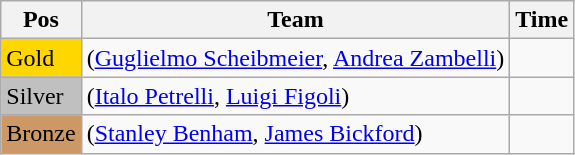<table class="wikitable">
<tr>
<th>Pos</th>
<th>Team</th>
<th>Time</th>
</tr>
<tr>
<td style="background:gold">Gold</td>
<td> (<a href='#'>Guglielmo Scheibmeier</a>, <a href='#'>Andrea Zambelli</a>)</td>
<td></td>
</tr>
<tr>
<td style="background:silver">Silver</td>
<td> (<a href='#'>Italo Petrelli</a>, <a href='#'>Luigi Figoli</a>)</td>
<td></td>
</tr>
<tr>
<td style="background:#cc9966">Bronze</td>
<td> (<a href='#'>Stanley Benham</a>, <a href='#'>James Bickford</a>)</td>
<td></td>
</tr>
</table>
